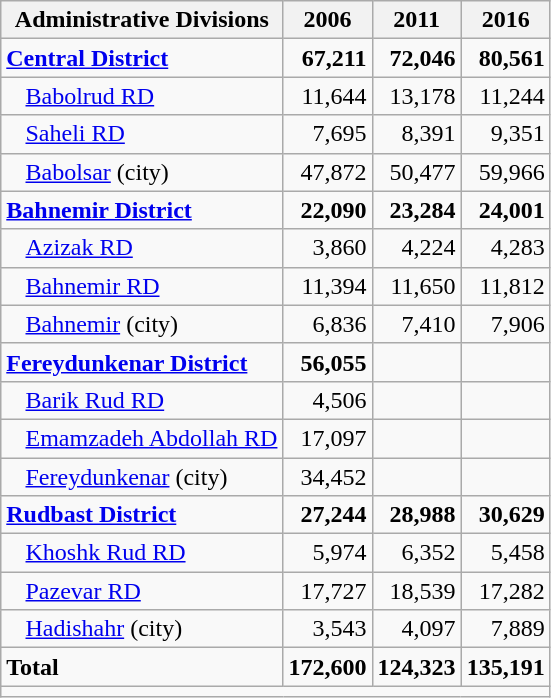<table class="wikitable">
<tr>
<th>Administrative Divisions</th>
<th>2006</th>
<th>2011</th>
<th>2016</th>
</tr>
<tr>
<td><strong><a href='#'>Central District</a></strong></td>
<td style="text-align: right;"><strong>67,211</strong></td>
<td style="text-align: right;"><strong>72,046</strong></td>
<td style="text-align: right;"><strong>80,561</strong></td>
</tr>
<tr>
<td style="padding-left: 1em;"><a href='#'>Babolrud RD</a></td>
<td style="text-align: right;">11,644</td>
<td style="text-align: right;">13,178</td>
<td style="text-align: right;">11,244</td>
</tr>
<tr>
<td style="padding-left: 1em;"><a href='#'>Saheli RD</a></td>
<td style="text-align: right;">7,695</td>
<td style="text-align: right;">8,391</td>
<td style="text-align: right;">9,351</td>
</tr>
<tr>
<td style="padding-left: 1em;"><a href='#'>Babolsar</a> (city)</td>
<td style="text-align: right;">47,872</td>
<td style="text-align: right;">50,477</td>
<td style="text-align: right;">59,966</td>
</tr>
<tr>
<td><strong><a href='#'>Bahnemir District</a></strong></td>
<td style="text-align: right;"><strong>22,090</strong></td>
<td style="text-align: right;"><strong>23,284</strong></td>
<td style="text-align: right;"><strong>24,001</strong></td>
</tr>
<tr>
<td style="padding-left: 1em;"><a href='#'>Azizak RD</a></td>
<td style="text-align: right;">3,860</td>
<td style="text-align: right;">4,224</td>
<td style="text-align: right;">4,283</td>
</tr>
<tr>
<td style="padding-left: 1em;"><a href='#'>Bahnemir RD</a></td>
<td style="text-align: right;">11,394</td>
<td style="text-align: right;">11,650</td>
<td style="text-align: right;">11,812</td>
</tr>
<tr>
<td style="padding-left: 1em;"><a href='#'>Bahnemir</a> (city)</td>
<td style="text-align: right;">6,836</td>
<td style="text-align: right;">7,410</td>
<td style="text-align: right;">7,906</td>
</tr>
<tr>
<td><strong><a href='#'>Fereydunkenar District</a></strong></td>
<td style="text-align: right;"><strong>56,055</strong></td>
<td style="text-align: right;"></td>
<td style="text-align: right;"></td>
</tr>
<tr>
<td style="padding-left: 1em;"><a href='#'>Barik Rud RD</a></td>
<td style="text-align: right;">4,506</td>
<td style="text-align: right;"></td>
<td style="text-align: right;"></td>
</tr>
<tr>
<td style="padding-left: 1em;"><a href='#'>Emamzadeh Abdollah RD</a></td>
<td style="text-align: right;">17,097</td>
<td style="text-align: right;"></td>
<td style="text-align: right;"></td>
</tr>
<tr>
<td style="padding-left: 1em;"><a href='#'>Fereydunkenar</a> (city)</td>
<td style="text-align: right;">34,452</td>
<td style="text-align: right;"></td>
<td style="text-align: right;"></td>
</tr>
<tr>
<td><strong><a href='#'>Rudbast District</a></strong></td>
<td style="text-align: right;"><strong>27,244</strong></td>
<td style="text-align: right;"><strong>28,988</strong></td>
<td style="text-align: right;"><strong>30,629</strong></td>
</tr>
<tr>
<td style="padding-left: 1em;"><a href='#'>Khoshk Rud RD</a></td>
<td style="text-align: right;">5,974</td>
<td style="text-align: right;">6,352</td>
<td style="text-align: right;">5,458</td>
</tr>
<tr>
<td style="padding-left: 1em;"><a href='#'>Pazevar RD</a></td>
<td style="text-align: right;">17,727</td>
<td style="text-align: right;">18,539</td>
<td style="text-align: right;">17,282</td>
</tr>
<tr>
<td style="padding-left: 1em;"><a href='#'>Hadishahr</a> (city)</td>
<td style="text-align: right;">3,543</td>
<td style="text-align: right;">4,097</td>
<td style="text-align: right;">7,889</td>
</tr>
<tr>
<td><strong>Total</strong></td>
<td style="text-align: right;"><strong>172,600</strong></td>
<td style="text-align: right;"><strong>124,323</strong></td>
<td style="text-align: right;"><strong>135,191</strong></td>
</tr>
<tr>
<td colspan=4></td>
</tr>
</table>
